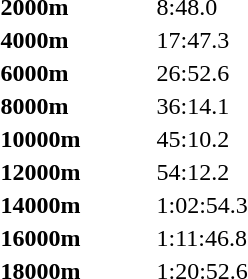<table>
<tr>
<th width=100></th>
<th width=100></th>
<th width=200></th>
</tr>
<tr>
<td><strong>2000m</strong></td>
<td>8:48.0</td>
<td></td>
</tr>
<tr>
<td><strong>4000m</strong></td>
<td>17:47.3</td>
<td></td>
</tr>
<tr>
<td><strong>6000m</strong></td>
<td>26:52.6</td>
<td></td>
</tr>
<tr>
<td><strong>8000m</strong></td>
<td>36:14.1</td>
<td></td>
</tr>
<tr>
<td><strong>10000m</strong></td>
<td>45:10.2</td>
<td></td>
</tr>
<tr>
<td><strong>12000m</strong></td>
<td>54:12.2</td>
<td></td>
</tr>
<tr>
<td><strong>14000m</strong></td>
<td>1:02:54.3</td>
<td></td>
</tr>
<tr>
<td><strong>16000m</strong></td>
<td>1:11:46.8</td>
<td></td>
</tr>
<tr>
<td><strong>18000m</strong></td>
<td>1:20:52.6</td>
<td></td>
</tr>
<tr>
</tr>
</table>
